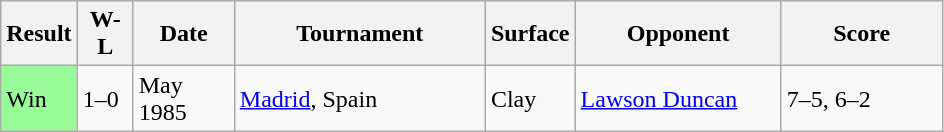<table class="sortable wikitable">
<tr>
<th style="width:40px">Result</th>
<th style="width:30px" class="unsortable">W-L</th>
<th style="width:60px">Date</th>
<th style="width:160px">Tournament</th>
<th style="width:50px">Surface</th>
<th style="width:130px">Opponent</th>
<th style="width:100px" class="unsortable">Score</th>
</tr>
<tr>
<td style="background:#98fb98;">Win</td>
<td>1–0</td>
<td>May 1985</td>
<td><a href='#'>Madrid</a>, Spain</td>
<td>Clay</td>
<td> <a href='#'>Lawson Duncan</a></td>
<td>7–5, 6–2</td>
</tr>
</table>
